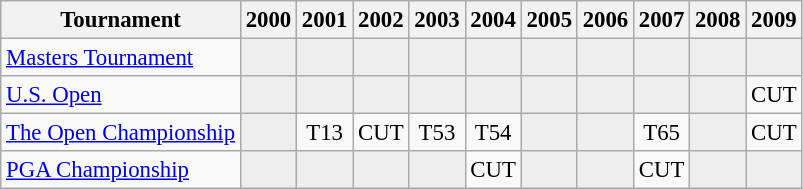<table class="wikitable" style="font-size:95%;text-align:center;">
<tr>
<th>Tournament</th>
<th>2000</th>
<th>2001</th>
<th>2002</th>
<th>2003</th>
<th>2004</th>
<th>2005</th>
<th>2006</th>
<th>2007</th>
<th>2008</th>
<th>2009</th>
</tr>
<tr>
<td align=left><a href='#'>Masters Tournament</a></td>
<td style="background:#eeeeee;"></td>
<td style="background:#eeeeee;"></td>
<td style="background:#eeeeee;"></td>
<td style="background:#eeeeee;"></td>
<td style="background:#eeeeee;"></td>
<td style="background:#eeeeee;"></td>
<td style="background:#eeeeee;"></td>
<td style="background:#eeeeee;"></td>
<td style="background:#eeeeee;"></td>
<td style="background:#eeeeee;"></td>
</tr>
<tr>
<td align=left><a href='#'>U.S. Open</a></td>
<td style="background:#eeeeee;"></td>
<td style="background:#eeeeee;"></td>
<td style="background:#eeeeee;"></td>
<td style="background:#eeeeee;"></td>
<td style="background:#eeeeee;"></td>
<td style="background:#eeeeee;"></td>
<td style="background:#eeeeee;"></td>
<td style="background:#eeeeee;"></td>
<td style="background:#eeeeee;"></td>
<td>CUT</td>
</tr>
<tr>
<td align=left><a href='#'>The Open Championship</a></td>
<td style="background:#eeeeee;"></td>
<td>T13</td>
<td>CUT</td>
<td>T53</td>
<td>T54</td>
<td style="background:#eeeeee;"></td>
<td style="background:#eeeeee;"></td>
<td>T65</td>
<td style="background:#eeeeee;"></td>
<td>CUT</td>
</tr>
<tr>
<td align=left><a href='#'>PGA Championship</a></td>
<td style="background:#eeeeee;"></td>
<td style="background:#eeeeee;"></td>
<td style="background:#eeeeee;"></td>
<td style="background:#eeeeee;"></td>
<td>CUT</td>
<td style="background:#eeeeee;"></td>
<td style="background:#eeeeee;"></td>
<td>CUT</td>
<td style="background:#eeeeee;"></td>
<td style="background:#eeeeee;"></td>
</tr>
</table>
